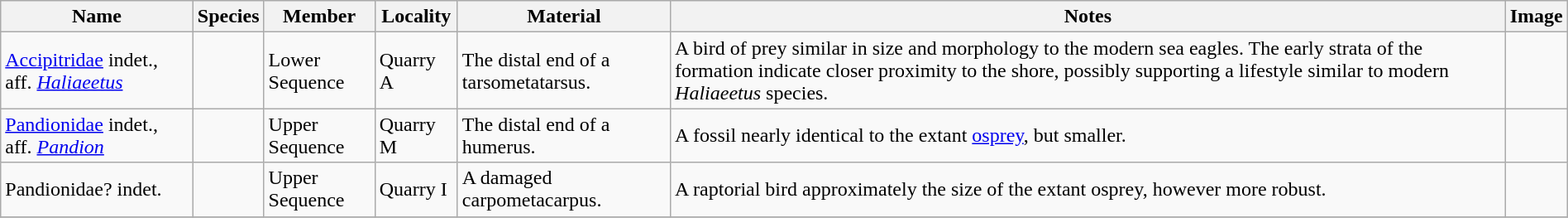<table class="wikitable" align="center" width="100%">
<tr>
<th>Name</th>
<th>Species</th>
<th>Member</th>
<th>Locality</th>
<th>Material</th>
<th>Notes</th>
<th>Image</th>
</tr>
<tr>
<td><a href='#'>Accipitridae</a> indet., aff. <em><a href='#'>Haliaeetus</a></em></td>
<td></td>
<td>Lower Sequence</td>
<td>Quarry A</td>
<td>The distal end of a tarsometatarsus.</td>
<td>A bird of prey similar in size and morphology to the modern sea eagles. The early strata of the formation indicate closer proximity to the shore, possibly supporting a lifestyle similar to modern <em>Haliaeetus</em> species.</td>
<td></td>
</tr>
<tr>
<td><a href='#'>Pandionidae</a> indet., aff. <em><a href='#'>Pandion</a></em></td>
<td></td>
<td>Upper Sequence</td>
<td>Quarry M</td>
<td>The distal end of a humerus.</td>
<td>A fossil nearly identical to the extant <a href='#'>osprey</a>, but smaller.</td>
<td></td>
</tr>
<tr>
<td>Pandionidae? indet.</td>
<td></td>
<td>Upper Sequence</td>
<td>Quarry I</td>
<td>A damaged carpometacarpus.</td>
<td>A raptorial bird approximately the size of the extant osprey, however more robust.</td>
<td></td>
</tr>
<tr>
</tr>
</table>
